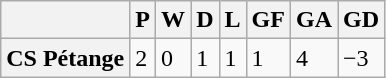<table class="wikitable">
<tr>
<th></th>
<th>P</th>
<th>W</th>
<th>D</th>
<th>L</th>
<th>GF</th>
<th>GA</th>
<th>GD</th>
</tr>
<tr>
<th>CS Pétange</th>
<td>2</td>
<td>0</td>
<td>1</td>
<td>1</td>
<td>1</td>
<td>4</td>
<td>−3</td>
</tr>
</table>
